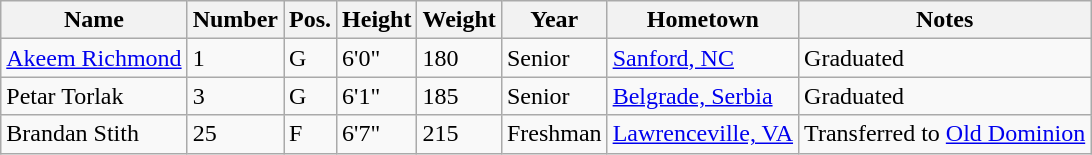<table class="wikitable sortable" border="1">
<tr>
<th>Name</th>
<th>Number</th>
<th>Pos.</th>
<th>Height</th>
<th>Weight</th>
<th>Year</th>
<th>Hometown</th>
<th class="unsortable">Notes</th>
</tr>
<tr>
<td><a href='#'>Akeem Richmond</a></td>
<td>1</td>
<td>G</td>
<td>6'0"</td>
<td>180</td>
<td>Senior</td>
<td><a href='#'>Sanford, NC</a></td>
<td>Graduated</td>
</tr>
<tr>
<td>Petar Torlak</td>
<td>3</td>
<td>G</td>
<td>6'1"</td>
<td>185</td>
<td>Senior</td>
<td><a href='#'>Belgrade, Serbia</a></td>
<td>Graduated</td>
</tr>
<tr>
<td>Brandan Stith</td>
<td>25</td>
<td>F</td>
<td>6'7"</td>
<td>215</td>
<td>Freshman</td>
<td><a href='#'>Lawrenceville, VA</a></td>
<td>Transferred to <a href='#'>Old Dominion</a></td>
</tr>
</table>
